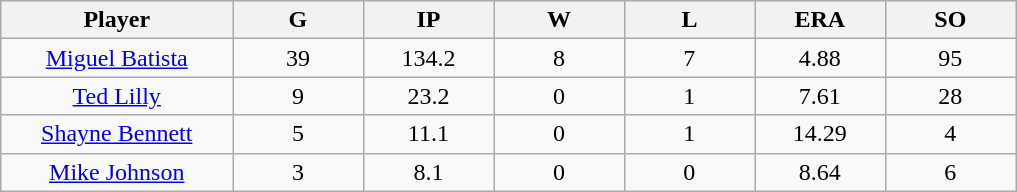<table class="wikitable sortable">
<tr>
<th bgcolor="#DDDDFF" width="16%">Player</th>
<th bgcolor="#DDDDFF" width="9%">G</th>
<th bgcolor="#DDDDFF" width="9%">IP</th>
<th bgcolor="#DDDDFF" width="9%">W</th>
<th bgcolor="#DDDDFF" width="9%">L</th>
<th bgcolor="#DDDDFF" width="9%">ERA</th>
<th bgcolor="#DDDDFF" width="9%">SO</th>
</tr>
<tr align="center">
<td><a href='#'>Miguel Batista</a></td>
<td>39</td>
<td>134.2</td>
<td>8</td>
<td>7</td>
<td>4.88</td>
<td>95</td>
</tr>
<tr align=center>
<td><a href='#'>Ted Lilly</a></td>
<td>9</td>
<td>23.2</td>
<td>0</td>
<td>1</td>
<td>7.61</td>
<td>28</td>
</tr>
<tr align=center>
<td><a href='#'>Shayne Bennett</a></td>
<td>5</td>
<td>11.1</td>
<td>0</td>
<td>1</td>
<td>14.29</td>
<td>4</td>
</tr>
<tr align=center>
<td><a href='#'>Mike Johnson</a></td>
<td>3</td>
<td>8.1</td>
<td>0</td>
<td>0</td>
<td>8.64</td>
<td>6</td>
</tr>
</table>
